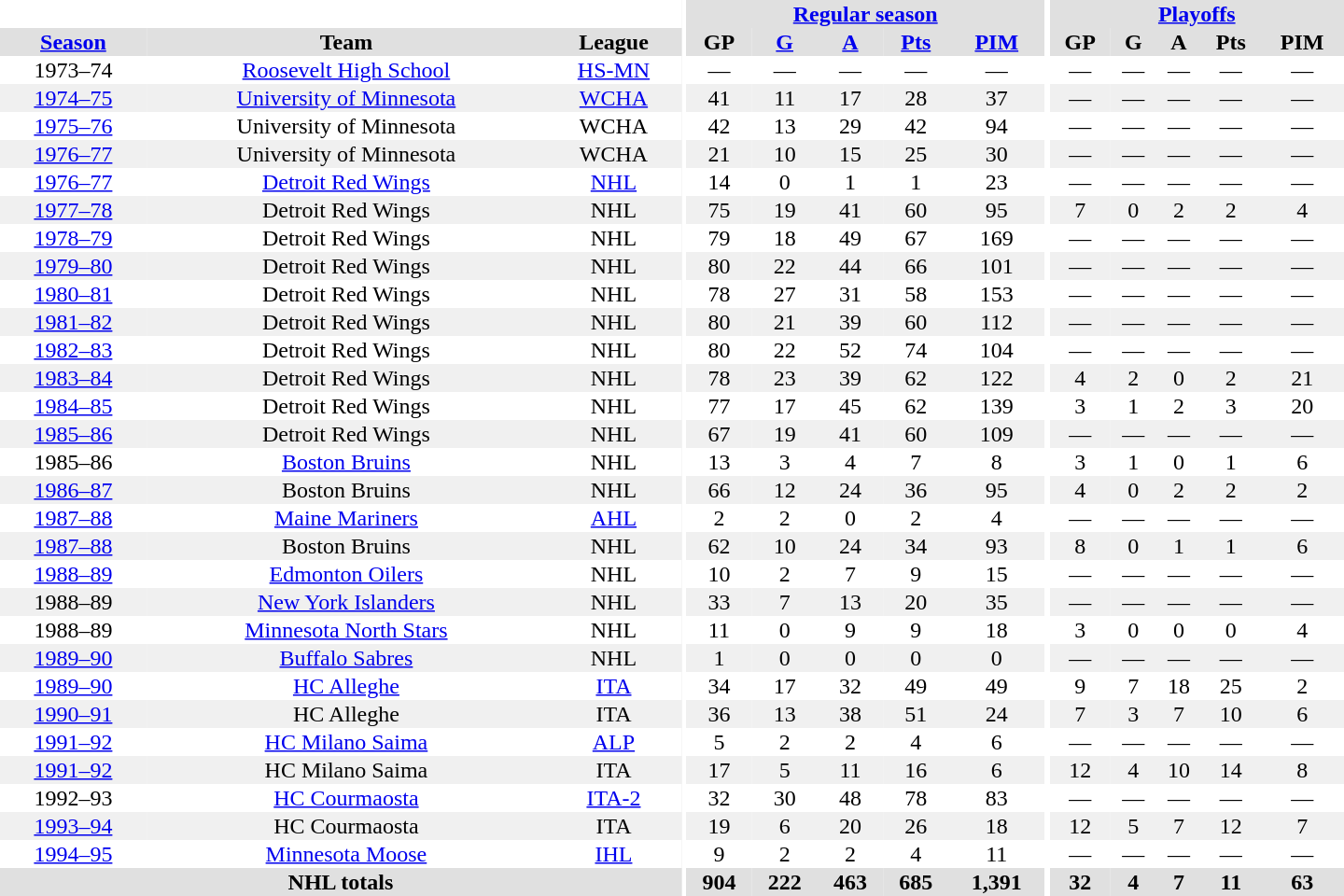<table border="0" cellpadding="1" cellspacing="0" style="text-align:center; width:60em">
<tr bgcolor="#e0e0e0">
<th colspan="3" bgcolor="#ffffff"></th>
<th rowspan="100" bgcolor="#ffffff"></th>
<th colspan="5"><a href='#'>Regular season</a></th>
<th rowspan="100" bgcolor="#ffffff"></th>
<th colspan="5"><a href='#'>Playoffs</a></th>
</tr>
<tr bgcolor="#e0e0e0">
<th><a href='#'>Season</a></th>
<th>Team</th>
<th>League</th>
<th>GP</th>
<th><a href='#'>G</a></th>
<th><a href='#'>A</a></th>
<th><a href='#'>Pts</a></th>
<th><a href='#'>PIM</a></th>
<th>GP</th>
<th>G</th>
<th>A</th>
<th>Pts</th>
<th>PIM</th>
</tr>
<tr>
<td>1973–74</td>
<td><a href='#'>Roosevelt High School</a></td>
<td><a href='#'>HS-MN</a></td>
<td>—</td>
<td>—</td>
<td>—</td>
<td>—</td>
<td>—</td>
<td>—</td>
<td>—</td>
<td>—</td>
<td>—</td>
<td>—</td>
</tr>
<tr bgcolor="#f0f0f0">
<td><a href='#'>1974–75</a></td>
<td><a href='#'>University of Minnesota</a></td>
<td><a href='#'>WCHA</a></td>
<td>41</td>
<td>11</td>
<td>17</td>
<td>28</td>
<td>37</td>
<td>—</td>
<td>—</td>
<td>—</td>
<td>—</td>
<td>—</td>
</tr>
<tr>
<td><a href='#'>1975–76</a></td>
<td>University of Minnesota</td>
<td>WCHA</td>
<td>42</td>
<td>13</td>
<td>29</td>
<td>42</td>
<td>94</td>
<td>—</td>
<td>—</td>
<td>—</td>
<td>—</td>
<td>—</td>
</tr>
<tr bgcolor="#f0f0f0">
<td><a href='#'>1976–77</a></td>
<td>University of Minnesota</td>
<td>WCHA</td>
<td>21</td>
<td>10</td>
<td>15</td>
<td>25</td>
<td>30</td>
<td>—</td>
<td>—</td>
<td>—</td>
<td>—</td>
<td>—</td>
</tr>
<tr>
<td><a href='#'>1976–77</a></td>
<td><a href='#'>Detroit Red Wings</a></td>
<td><a href='#'>NHL</a></td>
<td>14</td>
<td>0</td>
<td>1</td>
<td>1</td>
<td>23</td>
<td>—</td>
<td>—</td>
<td>—</td>
<td>—</td>
<td>—</td>
</tr>
<tr bgcolor="#f0f0f0">
<td><a href='#'>1977–78</a></td>
<td>Detroit Red Wings</td>
<td>NHL</td>
<td>75</td>
<td>19</td>
<td>41</td>
<td>60</td>
<td>95</td>
<td>7</td>
<td>0</td>
<td>2</td>
<td>2</td>
<td>4</td>
</tr>
<tr>
<td><a href='#'>1978–79</a></td>
<td>Detroit Red Wings</td>
<td>NHL</td>
<td>79</td>
<td>18</td>
<td>49</td>
<td>67</td>
<td>169</td>
<td>—</td>
<td>—</td>
<td>—</td>
<td>—</td>
<td>—</td>
</tr>
<tr bgcolor="#f0f0f0">
<td><a href='#'>1979–80</a></td>
<td>Detroit Red Wings</td>
<td>NHL</td>
<td>80</td>
<td>22</td>
<td>44</td>
<td>66</td>
<td>101</td>
<td>—</td>
<td>—</td>
<td>—</td>
<td>—</td>
<td>—</td>
</tr>
<tr>
<td><a href='#'>1980–81</a></td>
<td>Detroit Red Wings</td>
<td>NHL</td>
<td>78</td>
<td>27</td>
<td>31</td>
<td>58</td>
<td>153</td>
<td>—</td>
<td>—</td>
<td>—</td>
<td>—</td>
<td>—</td>
</tr>
<tr bgcolor="#f0f0f0">
<td><a href='#'>1981–82</a></td>
<td>Detroit Red Wings</td>
<td>NHL</td>
<td>80</td>
<td>21</td>
<td>39</td>
<td>60</td>
<td>112</td>
<td>—</td>
<td>—</td>
<td>—</td>
<td>—</td>
<td>—</td>
</tr>
<tr>
<td><a href='#'>1982–83</a></td>
<td>Detroit Red Wings</td>
<td>NHL</td>
<td>80</td>
<td>22</td>
<td>52</td>
<td>74</td>
<td>104</td>
<td>—</td>
<td>—</td>
<td>—</td>
<td>—</td>
<td>—</td>
</tr>
<tr bgcolor="#f0f0f0">
<td><a href='#'>1983–84</a></td>
<td>Detroit Red Wings</td>
<td>NHL</td>
<td>78</td>
<td>23</td>
<td>39</td>
<td>62</td>
<td>122</td>
<td>4</td>
<td>2</td>
<td>0</td>
<td>2</td>
<td>21</td>
</tr>
<tr>
<td><a href='#'>1984–85</a></td>
<td>Detroit Red Wings</td>
<td>NHL</td>
<td>77</td>
<td>17</td>
<td>45</td>
<td>62</td>
<td>139</td>
<td>3</td>
<td>1</td>
<td>2</td>
<td>3</td>
<td>20</td>
</tr>
<tr bgcolor="#f0f0f0">
<td><a href='#'>1985–86</a></td>
<td>Detroit Red Wings</td>
<td>NHL</td>
<td>67</td>
<td>19</td>
<td>41</td>
<td>60</td>
<td>109</td>
<td>—</td>
<td>—</td>
<td>—</td>
<td>—</td>
<td>—</td>
</tr>
<tr>
<td>1985–86</td>
<td><a href='#'>Boston Bruins</a></td>
<td>NHL</td>
<td>13</td>
<td>3</td>
<td>4</td>
<td>7</td>
<td>8</td>
<td>3</td>
<td>1</td>
<td>0</td>
<td>1</td>
<td>6</td>
</tr>
<tr bgcolor="#f0f0f0">
<td><a href='#'>1986–87</a></td>
<td>Boston Bruins</td>
<td>NHL</td>
<td>66</td>
<td>12</td>
<td>24</td>
<td>36</td>
<td>95</td>
<td>4</td>
<td>0</td>
<td>2</td>
<td>2</td>
<td>2</td>
</tr>
<tr>
<td><a href='#'>1987–88</a></td>
<td><a href='#'>Maine Mariners</a></td>
<td><a href='#'>AHL</a></td>
<td>2</td>
<td>2</td>
<td>0</td>
<td>2</td>
<td>4</td>
<td>—</td>
<td>—</td>
<td>—</td>
<td>—</td>
<td>—</td>
</tr>
<tr bgcolor="#f0f0f0">
<td><a href='#'>1987–88</a></td>
<td>Boston Bruins</td>
<td>NHL</td>
<td>62</td>
<td>10</td>
<td>24</td>
<td>34</td>
<td>93</td>
<td>8</td>
<td>0</td>
<td>1</td>
<td>1</td>
<td>6</td>
</tr>
<tr>
<td><a href='#'>1988–89</a></td>
<td><a href='#'>Edmonton Oilers</a></td>
<td>NHL</td>
<td>10</td>
<td>2</td>
<td>7</td>
<td>9</td>
<td>15</td>
<td>—</td>
<td>—</td>
<td>—</td>
<td>—</td>
<td>—</td>
</tr>
<tr bgcolor="#f0f0f0">
<td>1988–89</td>
<td><a href='#'>New York Islanders</a></td>
<td>NHL</td>
<td>33</td>
<td>7</td>
<td>13</td>
<td>20</td>
<td>35</td>
<td>—</td>
<td>—</td>
<td>—</td>
<td>—</td>
<td>—</td>
</tr>
<tr>
<td>1988–89</td>
<td><a href='#'>Minnesota North Stars</a></td>
<td>NHL</td>
<td>11</td>
<td>0</td>
<td>9</td>
<td>9</td>
<td>18</td>
<td>3</td>
<td>0</td>
<td>0</td>
<td>0</td>
<td>4</td>
</tr>
<tr bgcolor="#f0f0f0">
<td><a href='#'>1989–90</a></td>
<td><a href='#'>Buffalo Sabres</a></td>
<td>NHL</td>
<td>1</td>
<td>0</td>
<td>0</td>
<td>0</td>
<td>0</td>
<td>—</td>
<td>—</td>
<td>—</td>
<td>—</td>
<td>—</td>
</tr>
<tr>
<td><a href='#'>1989–90</a></td>
<td><a href='#'>HC Alleghe</a></td>
<td><a href='#'>ITA</a></td>
<td>34</td>
<td>17</td>
<td>32</td>
<td>49</td>
<td>49</td>
<td>9</td>
<td>7</td>
<td>18</td>
<td>25</td>
<td>2</td>
</tr>
<tr bgcolor="#f0f0f0">
<td><a href='#'>1990–91</a></td>
<td>HC Alleghe</td>
<td>ITA</td>
<td>36</td>
<td>13</td>
<td>38</td>
<td>51</td>
<td>24</td>
<td>7</td>
<td>3</td>
<td>7</td>
<td>10</td>
<td>6</td>
</tr>
<tr>
<td><a href='#'>1991–92</a></td>
<td><a href='#'>HC Milano Saima</a></td>
<td><a href='#'>ALP</a></td>
<td>5</td>
<td>2</td>
<td>2</td>
<td>4</td>
<td>6</td>
<td>—</td>
<td>—</td>
<td>—</td>
<td>—</td>
<td>—</td>
</tr>
<tr bgcolor="#f0f0f0">
<td><a href='#'>1991–92</a></td>
<td>HC Milano Saima</td>
<td>ITA</td>
<td>17</td>
<td>5</td>
<td>11</td>
<td>16</td>
<td>6</td>
<td>12</td>
<td>4</td>
<td>10</td>
<td>14</td>
<td>8</td>
</tr>
<tr>
<td>1992–93</td>
<td><a href='#'>HC Courmaosta</a></td>
<td><a href='#'>ITA-2</a></td>
<td>32</td>
<td>30</td>
<td>48</td>
<td>78</td>
<td>83</td>
<td>—</td>
<td>—</td>
<td>—</td>
<td>—</td>
<td>—</td>
</tr>
<tr bgcolor="#f0f0f0">
<td><a href='#'>1993–94</a></td>
<td>HC Courmaosta</td>
<td>ITA</td>
<td>19</td>
<td>6</td>
<td>20</td>
<td>26</td>
<td>18</td>
<td>12</td>
<td>5</td>
<td>7</td>
<td>12</td>
<td>7</td>
</tr>
<tr>
<td><a href='#'>1994–95</a></td>
<td><a href='#'>Minnesota Moose</a></td>
<td><a href='#'>IHL</a></td>
<td>9</td>
<td>2</td>
<td>2</td>
<td>4</td>
<td>11</td>
<td>—</td>
<td>—</td>
<td>—</td>
<td>—</td>
<td>—</td>
</tr>
<tr bgcolor="#e0e0e0">
<th colspan="3">NHL totals</th>
<th>904</th>
<th>222</th>
<th>463</th>
<th>685</th>
<th>1,391</th>
<th>32</th>
<th>4</th>
<th>7</th>
<th>11</th>
<th>63</th>
</tr>
</table>
